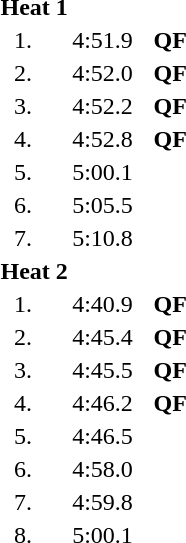<table style="text-align:center">
<tr>
<td colspan=4 align=left><strong>Heat 1</strong></td>
</tr>
<tr>
<td width=30>1.</td>
<td align=left></td>
<td width=60>4:51.9</td>
<td><strong>QF</strong></td>
</tr>
<tr>
<td>2.</td>
<td align=left></td>
<td>4:52.0</td>
<td><strong>QF</strong></td>
</tr>
<tr>
<td>3.</td>
<td align=left></td>
<td>4:52.2</td>
<td><strong>QF</strong></td>
</tr>
<tr>
<td>4.</td>
<td align=left></td>
<td>4:52.8</td>
<td><strong>QF</strong></td>
</tr>
<tr>
<td>5.</td>
<td align=left></td>
<td>5:00.1</td>
<td></td>
</tr>
<tr>
<td>6.</td>
<td align=left></td>
<td>5:05.5</td>
<td></td>
</tr>
<tr>
<td>7.</td>
<td align=left></td>
<td>5:10.8</td>
<td></td>
</tr>
<tr>
<td colspan=4 align=left><strong>Heat 2</strong></td>
</tr>
<tr>
<td>1.</td>
<td align=left></td>
<td>4:40.9</td>
<td><strong>QF</strong></td>
</tr>
<tr>
<td>2.</td>
<td align=left></td>
<td>4:45.4</td>
<td><strong>QF</strong></td>
</tr>
<tr>
<td>3.</td>
<td align=left></td>
<td>4:45.5</td>
<td><strong>QF</strong></td>
</tr>
<tr>
<td>4.</td>
<td align=left></td>
<td>4:46.2</td>
<td><strong>QF</strong></td>
</tr>
<tr>
<td>5.</td>
<td align=left></td>
<td>4:46.5</td>
<td></td>
</tr>
<tr>
<td>6.</td>
<td align=left></td>
<td>4:58.0</td>
<td></td>
</tr>
<tr>
<td>7.</td>
<td align=left></td>
<td>4:59.8</td>
<td></td>
</tr>
<tr>
<td>8.</td>
<td align=left></td>
<td>5:00.1</td>
<td></td>
</tr>
</table>
